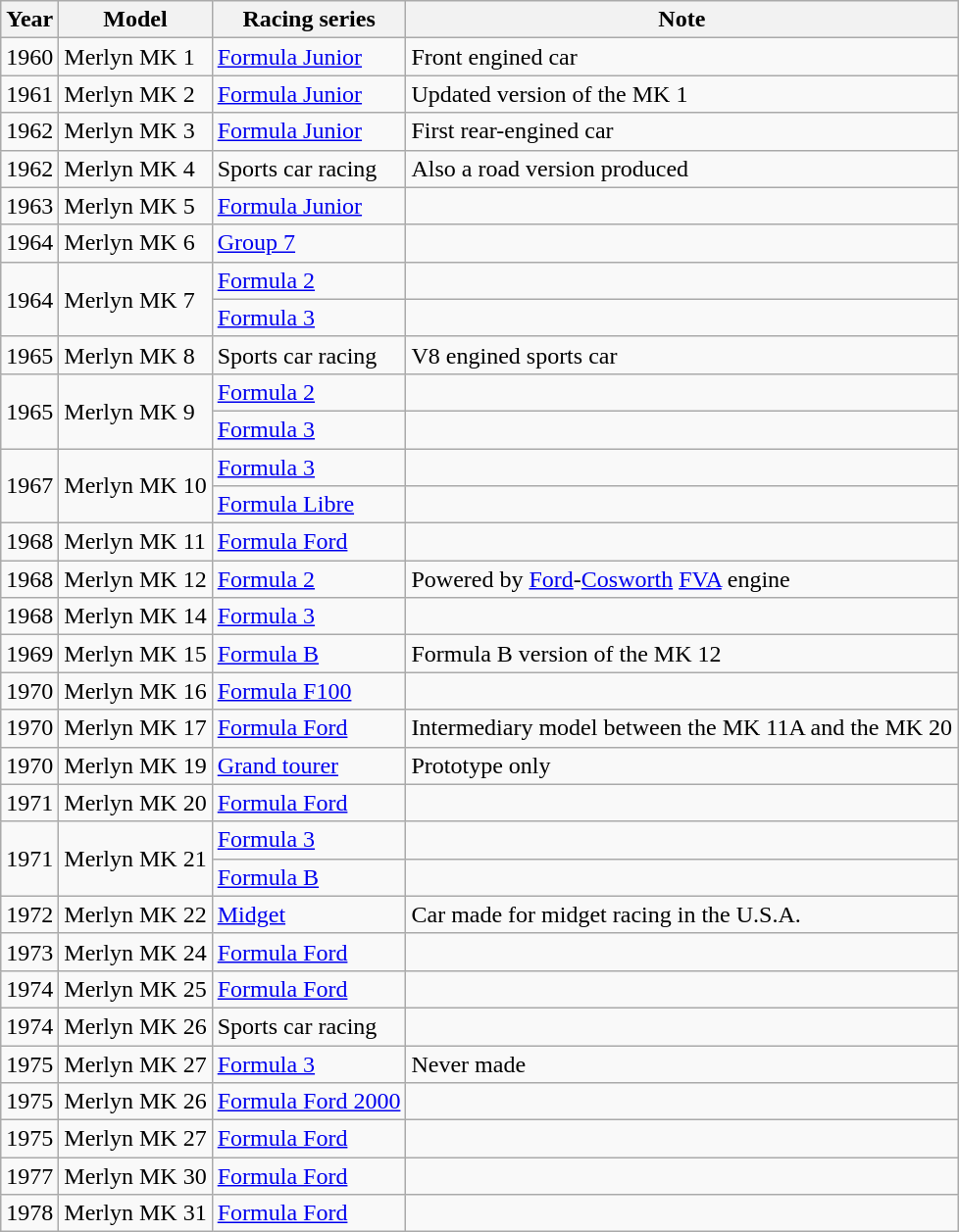<table class="wikitable">
<tr>
<th>Year</th>
<th>Model</th>
<th>Racing series</th>
<th>Note</th>
</tr>
<tr>
<td>1960</td>
<td>Merlyn MK 1</td>
<td><a href='#'>Formula Junior</a></td>
<td>Front engined car</td>
</tr>
<tr>
<td>1961</td>
<td>Merlyn MK 2</td>
<td><a href='#'>Formula Junior</a></td>
<td>Updated version of the MK 1</td>
</tr>
<tr>
<td>1962</td>
<td>Merlyn MK 3</td>
<td><a href='#'>Formula Junior</a></td>
<td>First rear-engined car</td>
</tr>
<tr>
<td>1962</td>
<td>Merlyn MK 4</td>
<td>Sports car racing</td>
<td>Also a road version produced</td>
</tr>
<tr>
<td>1963</td>
<td>Merlyn MK 5</td>
<td><a href='#'>Formula Junior</a></td>
<td></td>
</tr>
<tr>
<td>1964</td>
<td>Merlyn MK 6</td>
<td><a href='#'>Group 7</a></td>
<td></td>
</tr>
<tr>
<td rowspan=2>1964</td>
<td rowspan=2>Merlyn MK 7</td>
<td><a href='#'>Formula 2</a></td>
<td></td>
</tr>
<tr>
<td><a href='#'>Formula 3</a></td>
<td></td>
</tr>
<tr>
<td>1965</td>
<td>Merlyn MK 8</td>
<td>Sports car racing</td>
<td>V8 engined sports car</td>
</tr>
<tr>
<td rowspan=2>1965</td>
<td rowspan=2>Merlyn MK 9</td>
<td><a href='#'>Formula 2</a></td>
<td></td>
</tr>
<tr>
<td><a href='#'>Formula 3</a></td>
<td></td>
</tr>
<tr>
<td rowspan=2>1967</td>
<td rowspan=2>Merlyn MK 10</td>
<td><a href='#'>Formula 3</a></td>
<td></td>
</tr>
<tr>
<td><a href='#'>Formula Libre</a></td>
<td></td>
</tr>
<tr>
<td>1968</td>
<td>Merlyn MK 11</td>
<td><a href='#'>Formula Ford</a></td>
<td></td>
</tr>
<tr>
<td>1968</td>
<td>Merlyn MK 12</td>
<td><a href='#'>Formula 2</a></td>
<td>Powered by <a href='#'>Ford</a>-<a href='#'>Cosworth</a> <a href='#'>FVA</a> engine</td>
</tr>
<tr>
<td>1968</td>
<td>Merlyn MK 14</td>
<td><a href='#'>Formula 3</a></td>
<td></td>
</tr>
<tr>
<td>1969</td>
<td>Merlyn MK 15</td>
<td><a href='#'>Formula B</a></td>
<td>Formula B version of the MK 12</td>
</tr>
<tr>
<td>1970</td>
<td>Merlyn MK 16</td>
<td><a href='#'>Formula F100</a></td>
<td></td>
</tr>
<tr>
<td>1970</td>
<td>Merlyn MK 17</td>
<td><a href='#'>Formula Ford</a></td>
<td>Intermediary model between the MK 11A and the MK 20</td>
</tr>
<tr>
<td>1970</td>
<td>Merlyn MK 19</td>
<td><a href='#'>Grand tourer</a></td>
<td>Prototype only</td>
</tr>
<tr>
<td>1971</td>
<td>Merlyn MK 20</td>
<td><a href='#'>Formula Ford</a></td>
<td></td>
</tr>
<tr>
<td rowspan=2>1971</td>
<td rowspan=2>Merlyn MK 21</td>
<td><a href='#'>Formula 3</a></td>
<td></td>
</tr>
<tr>
<td><a href='#'>Formula B</a></td>
<td></td>
</tr>
<tr>
<td>1972</td>
<td>Merlyn MK 22</td>
<td><a href='#'>Midget</a></td>
<td>Car made for midget racing in the U.S.A.</td>
</tr>
<tr>
<td>1973</td>
<td>Merlyn MK 24</td>
<td><a href='#'>Formula Ford</a></td>
<td></td>
</tr>
<tr>
<td>1974</td>
<td>Merlyn MK 25</td>
<td><a href='#'>Formula Ford</a></td>
<td></td>
</tr>
<tr>
<td>1974</td>
<td>Merlyn MK 26</td>
<td>Sports car racing</td>
<td></td>
</tr>
<tr>
<td>1975</td>
<td>Merlyn MK 27</td>
<td><a href='#'>Formula 3</a></td>
<td>Never made</td>
</tr>
<tr>
<td>1975</td>
<td>Merlyn MK 26</td>
<td><a href='#'>Formula Ford 2000</a></td>
<td></td>
</tr>
<tr>
<td>1975</td>
<td>Merlyn MK 27</td>
<td><a href='#'>Formula Ford</a></td>
<td></td>
</tr>
<tr>
<td>1977</td>
<td>Merlyn MK 30</td>
<td><a href='#'>Formula Ford</a></td>
<td></td>
</tr>
<tr>
<td>1978</td>
<td>Merlyn MK 31</td>
<td><a href='#'>Formula Ford</a></td>
<td></td>
</tr>
</table>
